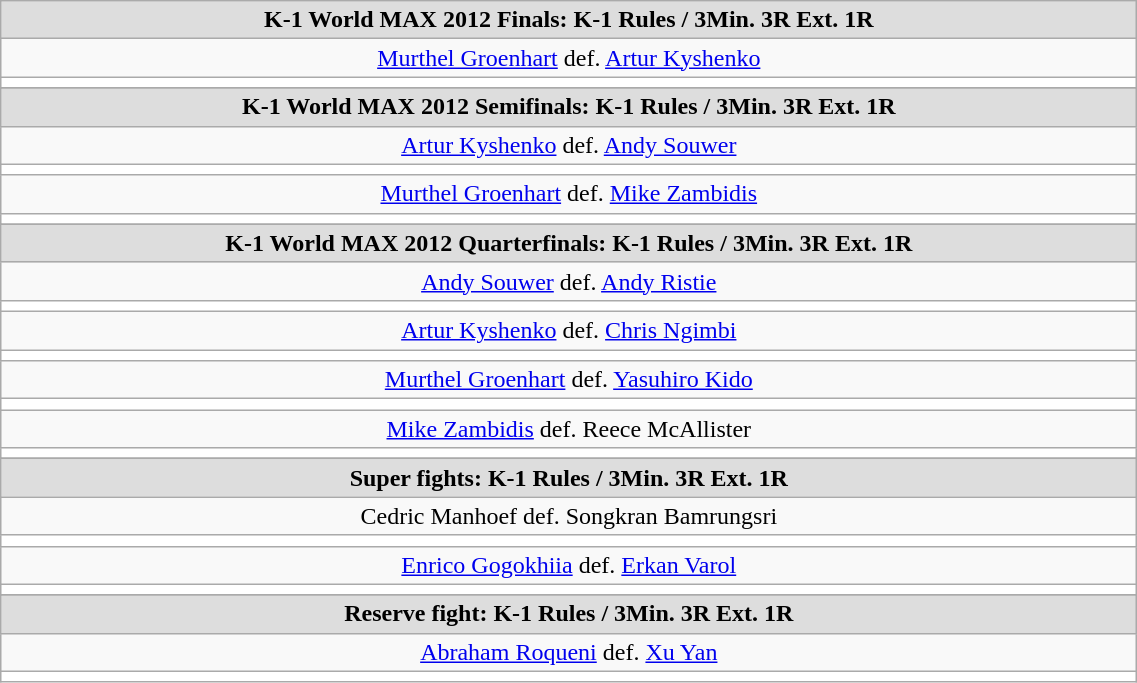<table class="wikitable" width="60%">
<tr align="center"  bgcolor="#dddddd">
<td><strong>K-1 World MAX 2012 Finals: K-1 Rules / 3Min. 3R Ext. 1R</strong></td>
</tr>
<tr>
<td align=center> <a href='#'>Murthel Groenhart</a> def. <a href='#'>Artur Kyshenko</a> </td>
</tr>
<tr>
<th style=background:white colspan=2></th>
</tr>
<tr>
</tr>
<tr align="center"  bgcolor="#dddddd">
<td><strong>K-1 World MAX 2012 Semifinals: K-1 Rules / 3Min. 3R Ext. 1R</strong></td>
</tr>
<tr>
<td align=center> <a href='#'>Artur Kyshenko</a> def. <a href='#'>Andy Souwer</a> </td>
</tr>
<tr>
<th style=background:white colspan=2></th>
</tr>
<tr>
<td align=center> <a href='#'>Murthel Groenhart</a> def. <a href='#'>Mike Zambidis</a> </td>
</tr>
<tr>
<th style=background:white colspan=2></th>
</tr>
<tr>
</tr>
<tr align="center"  bgcolor="#dddddd">
<td><strong>K-1 World MAX 2012 Quarterfinals: K-1 Rules / 3Min. 3R Ext. 1R</strong></td>
</tr>
<tr>
<td align=center> <a href='#'>Andy Souwer</a> def. <a href='#'>Andy Ristie</a> </td>
</tr>
<tr>
<th style=background:white colspan=2></th>
</tr>
<tr>
<td align=center> <a href='#'>Artur Kyshenko</a> def. <a href='#'>Chris Ngimbi</a> </td>
</tr>
<tr>
<th style=background:white colspan=2></th>
</tr>
<tr>
<td align=center> <a href='#'>Murthel Groenhart</a> def. <a href='#'>Yasuhiro Kido</a> </td>
</tr>
<tr>
<th style=background:white colspan=2></th>
</tr>
<tr>
<td align=center> <a href='#'>Mike Zambidis</a> def. Reece McAllister </td>
</tr>
<tr>
<th style=background:white colspan=2></th>
</tr>
<tr>
</tr>
<tr align="center"  bgcolor="#dddddd">
<td><strong>Super fights: K-1 Rules / 3Min. 3R Ext. 1R</strong></td>
</tr>
<tr>
<td align=center> Cedric Manhoef def. Songkran Bamrungsri </td>
</tr>
<tr>
<th style=background:white colspan=2></th>
</tr>
<tr>
<td align=center> <a href='#'>Enrico Gogokhiia</a> def. <a href='#'>Erkan Varol</a> </td>
</tr>
<tr>
<th style=background:white colspan=2></th>
</tr>
<tr>
</tr>
<tr align="center"  bgcolor="#dddddd">
<td><strong>Reserve fight: K-1 Rules / 3Min. 3R Ext. 1R</strong></td>
</tr>
<tr>
<td align=center> <a href='#'>Abraham Roqueni</a> def. <a href='#'>Xu Yan</a> </td>
</tr>
<tr>
<th style=background:white colspan=2></th>
</tr>
</table>
